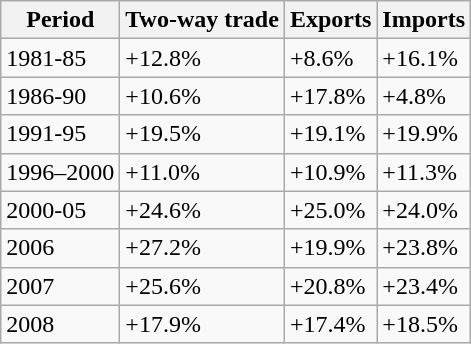<table class="wikitable">
<tr>
<th>Period</th>
<th>Two-way trade</th>
<th>Exports</th>
<th>Imports</th>
</tr>
<tr>
<td>1981-85</td>
<td>+12.8%</td>
<td>+8.6%</td>
<td>+16.1%</td>
</tr>
<tr>
<td>1986-90</td>
<td>+10.6%</td>
<td>+17.8%</td>
<td>+4.8%</td>
</tr>
<tr>
<td>1991-95</td>
<td>+19.5%</td>
<td>+19.1%</td>
<td>+19.9%</td>
</tr>
<tr>
<td>1996–2000</td>
<td>+11.0%</td>
<td>+10.9%</td>
<td>+11.3%</td>
</tr>
<tr>
<td>2000-05</td>
<td>+24.6%</td>
<td>+25.0%</td>
<td>+24.0%</td>
</tr>
<tr>
<td>2006</td>
<td>+27.2%</td>
<td>+19.9%</td>
<td>+23.8%</td>
</tr>
<tr>
<td>2007</td>
<td>+25.6%</td>
<td>+20.8%</td>
<td>+23.4%</td>
</tr>
<tr>
<td>2008</td>
<td>+17.9%</td>
<td>+17.4%</td>
<td>+18.5%</td>
</tr>
</table>
